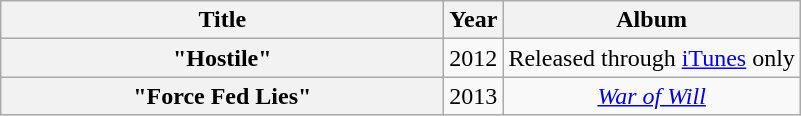<table class="wikitable plainrowheaders" style="text-align:center;">
<tr>
<th scope="col" style="width:18em;">Title</th>
<th scope="col">Year</th>
<th scope="col">Album</th>
</tr>
<tr>
<th scope="row">"Hostile"</th>
<td>2012</td>
<td>Released through <a href='#'>iTunes</a> only</td>
</tr>
<tr>
<th scope="row">"Force Fed Lies"</th>
<td>2013</td>
<td><em><a href='#'>War of Will</a></em></td>
</tr>
</table>
